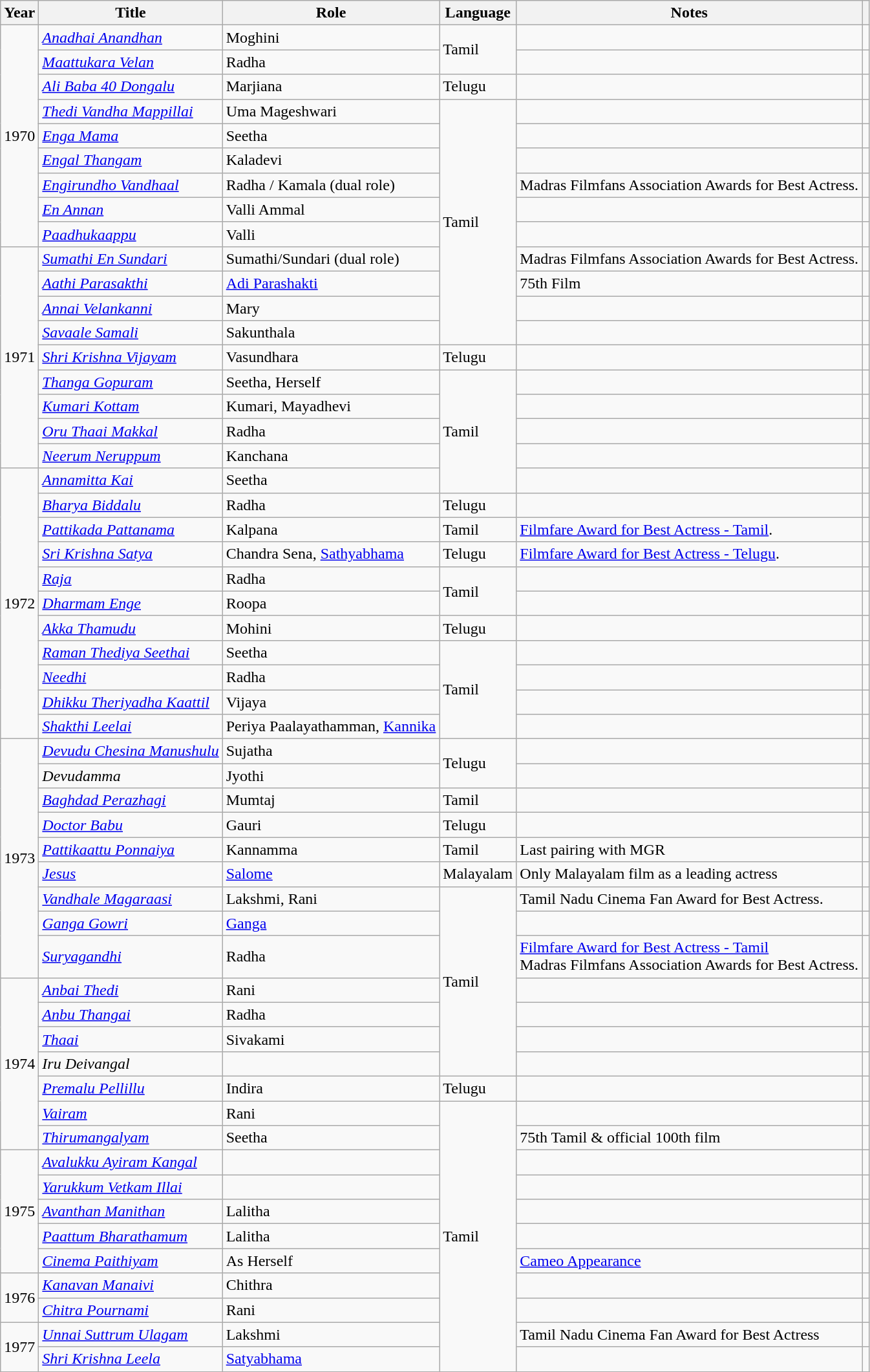<table class="wikitable sortable">
<tr>
<th>Year</th>
<th>Title</th>
<th>Role</th>
<th>Language</th>
<th class="unsortable">Notes</th>
<th></th>
</tr>
<tr>
<td rowspan=9>1970</td>
<td><em><a href='#'>Anadhai Anandhan</a></em></td>
<td>Moghini</td>
<td rowspan="2">Tamil</td>
<td></td>
<td></td>
</tr>
<tr>
<td><em><a href='#'>Maattukara Velan</a></em></td>
<td>Radha</td>
<td></td>
<td></td>
</tr>
<tr>
<td><em><a href='#'>Ali Baba 40 Dongalu</a></em></td>
<td>Marjiana</td>
<td>Telugu</td>
<td></td>
<td></td>
</tr>
<tr>
<td><em><a href='#'>Thedi Vandha Mappillai</a></em></td>
<td>Uma Mageshwari</td>
<td rowspan="10">Tamil</td>
<td></td>
<td></td>
</tr>
<tr>
<td><em><a href='#'>Enga Mama</a></em></td>
<td>Seetha</td>
<td></td>
<td></td>
</tr>
<tr>
<td><em><a href='#'>Engal Thangam</a></em></td>
<td>Kaladevi</td>
<td></td>
<td></td>
</tr>
<tr>
<td><em><a href='#'>Engirundho Vandhaal</a></em></td>
<td>Radha / Kamala (dual role)</td>
<td>Madras Filmfans Association Awards for Best Actress.</td>
<td></td>
</tr>
<tr>
<td><em><a href='#'>En Annan</a></em></td>
<td>Valli Ammal</td>
<td></td>
<td></td>
</tr>
<tr>
<td><em><a href='#'>Paadhukaappu</a></em></td>
<td>Valli</td>
<td></td>
<td></td>
</tr>
<tr>
<td rowspan=9>1971</td>
<td><em><a href='#'>Sumathi En Sundari</a></em></td>
<td>Sumathi/Sundari (dual role)</td>
<td>Madras Filmfans Association Awards for Best Actress.</td>
<td></td>
</tr>
<tr>
<td><em><a href='#'>Aathi Parasakthi</a></em></td>
<td><a href='#'>Adi Parashakti</a></td>
<td>75th Film</td>
<td></td>
</tr>
<tr>
<td><em><a href='#'>Annai Velankanni</a></em></td>
<td>Mary</td>
<td></td>
<td></td>
</tr>
<tr>
<td><em><a href='#'>Savaale Samali</a></em></td>
<td>Sakunthala</td>
<td></td>
<td></td>
</tr>
<tr>
<td><em><a href='#'>Shri Krishna Vijayam</a></em></td>
<td>Vasundhara</td>
<td>Telugu</td>
<td></td>
<td></td>
</tr>
<tr>
<td><em><a href='#'>Thanga Gopuram</a></em></td>
<td>Seetha,  Herself</td>
<td rowspan="5">Tamil</td>
<td></td>
<td></td>
</tr>
<tr>
<td><em><a href='#'>Kumari Kottam</a></em></td>
<td>Kumari, Mayadhevi</td>
<td></td>
<td></td>
</tr>
<tr>
<td><em><a href='#'>Oru Thaai Makkal</a></em></td>
<td>Radha</td>
<td></td>
<td></td>
</tr>
<tr>
<td><em><a href='#'>Neerum Neruppum</a></em></td>
<td>Kanchana</td>
<td></td>
<td></td>
</tr>
<tr>
<td rowspan=11>1972</td>
<td><em><a href='#'>Annamitta Kai</a></em></td>
<td>Seetha</td>
<td></td>
<td></td>
</tr>
<tr>
<td><em><a href='#'>Bharya Biddalu</a></em></td>
<td>Radha</td>
<td>Telugu</td>
<td></td>
<td></td>
</tr>
<tr>
<td><em><a href='#'>Pattikada Pattanama</a></em></td>
<td>Kalpana</td>
<td>Tamil</td>
<td><a href='#'>Filmfare Award for Best Actress - Tamil</a>.</td>
<td></td>
</tr>
<tr>
<td><em><a href='#'>Sri Krishna Satya</a></em></td>
<td>Chandra Sena, <a href='#'>Sathyabhama</a></td>
<td>Telugu</td>
<td><a href='#'>Filmfare Award for Best Actress - Telugu</a>.</td>
<td></td>
</tr>
<tr>
<td><em><a href='#'>Raja</a></em></td>
<td>Radha</td>
<td rowspan="2">Tamil</td>
<td></td>
<td></td>
</tr>
<tr>
<td><em><a href='#'>Dharmam Enge</a></em></td>
<td>Roopa</td>
<td></td>
<td></td>
</tr>
<tr>
<td><em><a href='#'>Akka Thamudu</a></em></td>
<td>Mohini</td>
<td>Telugu</td>
<td></td>
<td></td>
</tr>
<tr>
<td><em><a href='#'>Raman Thediya Seethai</a></em></td>
<td>Seetha</td>
<td rowspan="4">Tamil</td>
<td></td>
<td></td>
</tr>
<tr>
<td><em><a href='#'>Needhi</a></em></td>
<td>Radha</td>
<td></td>
<td></td>
</tr>
<tr>
<td><em><a href='#'>Dhikku Theriyadha Kaattil</a></em></td>
<td>Vijaya</td>
<td></td>
<td></td>
</tr>
<tr>
<td><em><a href='#'>Shakthi Leelai</a></em></td>
<td>Periya Paalayathamman, <a href='#'>Kannika</a></td>
<td></td>
<td></td>
</tr>
<tr>
<td rowspan=9>1973</td>
<td><em><a href='#'>Devudu Chesina Manushulu</a></em></td>
<td>Sujatha</td>
<td rowspan="2">Telugu</td>
<td></td>
<td></td>
</tr>
<tr>
<td><em>Devudamma</em></td>
<td>Jyothi</td>
<td></td>
</tr>
<tr>
<td><em><a href='#'>Baghdad Perazhagi</a></em></td>
<td>Mumtaj</td>
<td>Tamil</td>
<td></td>
<td></td>
</tr>
<tr>
<td><em><a href='#'>Doctor Babu</a></em></td>
<td>Gauri</td>
<td>Telugu</td>
<td></td>
<td></td>
</tr>
<tr>
<td><em><a href='#'>Pattikaattu Ponnaiya</a></em></td>
<td>Kannamma</td>
<td>Tamil</td>
<td>Last pairing with MGR</td>
<td></td>
</tr>
<tr>
<td><em><a href='#'>Jesus</a></em></td>
<td><a href='#'>Salome</a></td>
<td>Malayalam</td>
<td>Only Malayalam film as a leading actress</td>
<td></td>
</tr>
<tr>
<td><em><a href='#'>Vandhale Magaraasi</a></em></td>
<td>Lakshmi, Rani</td>
<td rowspan="7">Tamil</td>
<td>Tamil Nadu Cinema Fan Award for Best Actress.</td>
<td></td>
</tr>
<tr>
<td><em><a href='#'>Ganga Gowri</a></em></td>
<td><a href='#'>Ganga</a></td>
<td></td>
<td></td>
</tr>
<tr>
<td><em><a href='#'>Suryagandhi</a></em></td>
<td>Radha</td>
<td><a href='#'>Filmfare Award for Best Actress - Tamil</a><br> Madras Filmfans Association Awards for Best Actress.</td>
<td></td>
</tr>
<tr>
<td rowspan=7>1974</td>
<td><em><a href='#'>Anbai Thedi</a></em></td>
<td>Rani</td>
<td></td>
<td></td>
</tr>
<tr>
<td><em><a href='#'>Anbu Thangai</a></em></td>
<td>Radha</td>
<td></td>
<td></td>
</tr>
<tr>
<td><em><a href='#'>Thaai</a></em></td>
<td>Sivakami</td>
<td></td>
<td></td>
</tr>
<tr>
<td><em>Iru Deivangal</em></td>
<td></td>
<td></td>
</tr>
<tr>
<td><em><a href='#'>Premalu Pellillu</a></em></td>
<td>Indira</td>
<td>Telugu</td>
<td></td>
<td></td>
</tr>
<tr>
<td><em><a href='#'>Vairam</a></em></td>
<td>Rani</td>
<td rowspan="11">Tamil</td>
<td></td>
<td></td>
</tr>
<tr>
<td><em><a href='#'>Thirumangalyam</a></em></td>
<td>Seetha</td>
<td>75th Tamil & official 100th film</td>
<td></td>
</tr>
<tr>
<td rowspan=5>1975</td>
<td><em><a href='#'>Avalukku Ayiram Kangal</a></em></td>
<td></td>
<td></td>
<td></td>
</tr>
<tr>
<td><em><a href='#'>Yarukkum Vetkam Illai</a></em></td>
<td></td>
<td></td>
<td></td>
</tr>
<tr>
<td><em><a href='#'>Avanthan Manithan</a></em></td>
<td>Lalitha</td>
<td></td>
<td></td>
</tr>
<tr>
<td><em><a href='#'>Paattum Bharathamum</a></em></td>
<td>Lalitha</td>
<td></td>
<td></td>
</tr>
<tr>
<td><em><a href='#'>Cinema Paithiyam</a></em></td>
<td>As Herself</td>
<td><a href='#'>Cameo Appearance</a></td>
<td></td>
</tr>
<tr>
<td rowspan=2>1976</td>
<td><em><a href='#'>Kanavan Manaivi</a></em></td>
<td>Chithra</td>
<td></td>
<td></td>
</tr>
<tr>
<td><em><a href='#'>Chitra Pournami</a></em></td>
<td>Rani</td>
<td></td>
<td></td>
</tr>
<tr>
<td rowspan=2>1977</td>
<td><em><a href='#'>Unnai Suttrum Ulagam</a></em></td>
<td>Lakshmi</td>
<td>Tamil Nadu Cinema Fan Award for Best Actress</td>
<td></td>
</tr>
<tr>
<td><em><a href='#'>Shri Krishna Leela</a></em></td>
<td><a href='#'>Satyabhama</a></td>
<td></td>
<td></td>
</tr>
<tr>
</tr>
</table>
